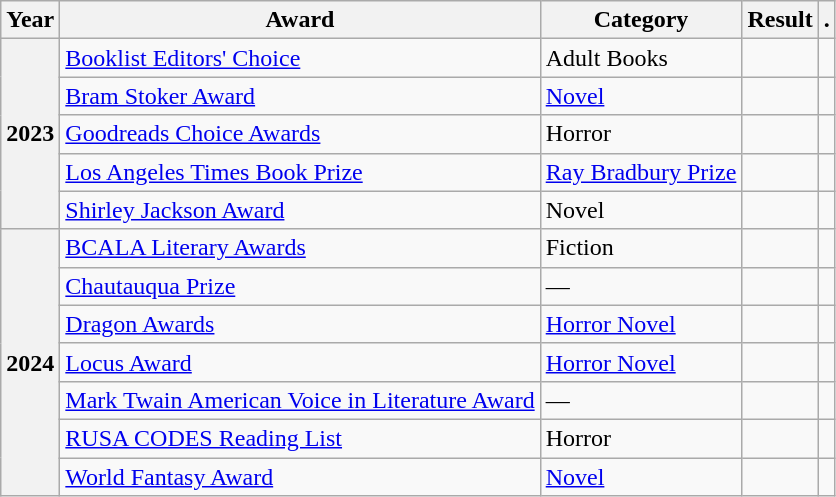<table class="wikitable sortable">
<tr>
<th>Year</th>
<th>Award</th>
<th>Category</th>
<th>Result</th>
<th>.</th>
</tr>
<tr>
<th rowspan="5">2023</th>
<td><a href='#'>Booklist Editors' Choice</a></td>
<td>Adult Books</td>
<td></td>
<td></td>
</tr>
<tr>
<td><a href='#'>Bram Stoker Award</a></td>
<td><a href='#'>Novel</a></td>
<td></td>
<td></td>
</tr>
<tr>
<td><a href='#'>Goodreads Choice Awards</a></td>
<td>Horror</td>
<td></td>
<td></td>
</tr>
<tr>
<td><a href='#'>Los Angeles Times Book Prize</a></td>
<td><a href='#'>Ray Bradbury Prize</a></td>
<td></td>
<td></td>
</tr>
<tr>
<td><a href='#'>Shirley Jackson Award</a></td>
<td>Novel</td>
<td></td>
<td></td>
</tr>
<tr>
<th rowspan="7">2024</th>
<td><a href='#'>BCALA Literary Awards</a></td>
<td>Fiction</td>
<td></td>
<td></td>
</tr>
<tr>
<td><a href='#'>Chautauqua Prize</a></td>
<td>—</td>
<td></td>
<td></td>
</tr>
<tr>
<td><a href='#'>Dragon Awards</a></td>
<td><a href='#'>Horror Novel</a></td>
<td></td>
<td></td>
</tr>
<tr>
<td><a href='#'>Locus Award</a></td>
<td><a href='#'>Horror Novel</a></td>
<td></td>
<td></td>
</tr>
<tr>
<td><a href='#'>Mark Twain American Voice in Literature Award</a></td>
<td>—</td>
<td></td>
<td></td>
</tr>
<tr>
<td><a href='#'>RUSA CODES Reading List</a></td>
<td>Horror</td>
<td></td>
<td></td>
</tr>
<tr>
<td><a href='#'>World Fantasy Award</a></td>
<td><a href='#'>Novel</a></td>
<td></td>
<td></td>
</tr>
</table>
